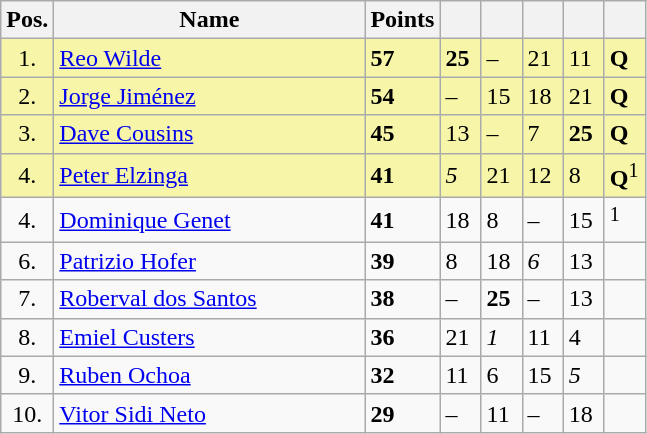<table class="wikitable">
<tr>
<th width=10px>Pos.</th>
<th width=200px>Name</th>
<th width=20px>Points</th>
<th width=20px></th>
<th width=20px></th>
<th width=20px></th>
<th width=20px></th>
<th width=20px></th>
</tr>
<tr style="background:#f7f6a8;">
<td align=center>1.</td>
<td> <a href='#'>Reo Wilde</a></td>
<td><strong>57</strong></td>
<td><strong>25</strong></td>
<td>–</td>
<td>21</td>
<td>11</td>
<td><strong>Q</strong></td>
</tr>
<tr style="background:#f7f6a8;">
<td align=center>2.</td>
<td> <a href='#'>Jorge Jiménez</a></td>
<td><strong>54</strong></td>
<td>–</td>
<td>15</td>
<td>18</td>
<td>21</td>
<td><strong>Q</strong></td>
</tr>
<tr style="background:#f7f6a8;">
<td align=center>3.</td>
<td> <a href='#'>Dave Cousins</a></td>
<td><strong>45</strong></td>
<td>13</td>
<td>–</td>
<td>7</td>
<td><strong>25</strong></td>
<td><strong>Q</strong></td>
</tr>
<tr style="background:#f7f6a8;">
<td align=center>4.</td>
<td> <a href='#'>Peter Elzinga</a></td>
<td><strong>41</strong></td>
<td><em>5</em></td>
<td>21</td>
<td>12</td>
<td>8</td>
<td><strong>Q</strong><sup>1</sup></td>
</tr>
<tr>
<td align=center>4.</td>
<td> <a href='#'>Dominique Genet</a></td>
<td><strong>41</strong></td>
<td>18</td>
<td>8</td>
<td>–</td>
<td>15</td>
<td><sup>1</sup></td>
</tr>
<tr>
<td align=center>6.</td>
<td> <a href='#'>Patrizio Hofer</a></td>
<td><strong>39</strong></td>
<td>8</td>
<td>18</td>
<td><em>6</em></td>
<td>13</td>
<td></td>
</tr>
<tr>
<td align=center>7.</td>
<td> <a href='#'>Roberval dos Santos</a></td>
<td><strong>38</strong></td>
<td>–</td>
<td><strong>25</strong></td>
<td>–</td>
<td>13</td>
<td></td>
</tr>
<tr>
<td align=center>8.</td>
<td> <a href='#'>Emiel Custers</a></td>
<td><strong>36</strong></td>
<td>21</td>
<td><em>1</em></td>
<td>11</td>
<td>4</td>
<td></td>
</tr>
<tr>
<td align=center>9.</td>
<td> <a href='#'>Ruben Ochoa</a></td>
<td><strong>32</strong></td>
<td>11</td>
<td>6</td>
<td>15</td>
<td><em>5</em></td>
<td></td>
</tr>
<tr>
<td align=center>10.</td>
<td> <a href='#'>Vitor Sidi Neto</a></td>
<td><strong>29</strong></td>
<td>–</td>
<td>11</td>
<td>–</td>
<td>18</td>
<td></td>
</tr>
</table>
